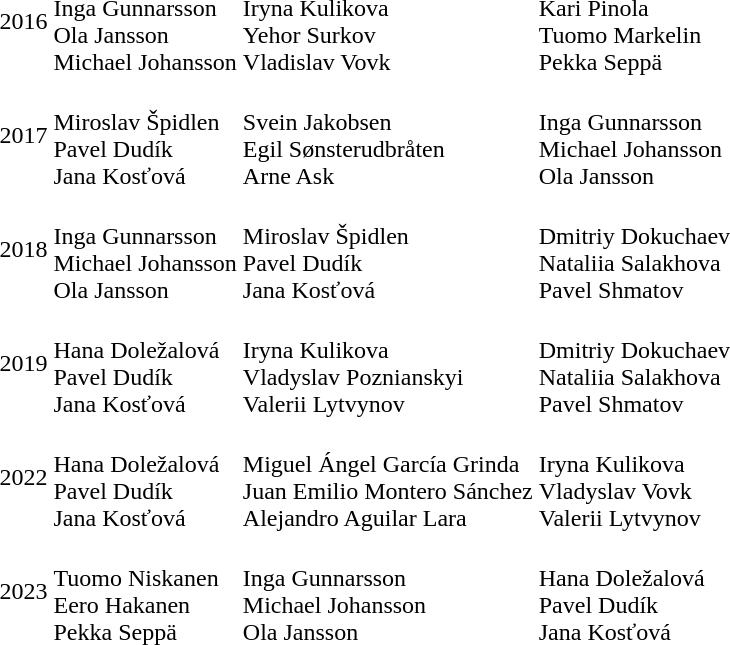<table>
<tr>
<td>2016</td>
<td><br>Inga Gunnarsson<br>Ola Jansson<br>Michael Johansson</td>
<td><br>Iryna Kulikova<br>Yehor Surkov<br>Vladislav Vovk</td>
<td><br>Kari Pinola<br>Tuomo Markelin<br>Pekka Seppä</td>
</tr>
<tr>
<td>2017</td>
<td><br>Miroslav Špidlen<br>Pavel Dudík<br>Jana Kosťová</td>
<td><br>Svein Jakobsen<br>Egil Sønsterudbråten<br>Arne Ask</td>
<td><br>Inga Gunnarsson<br>Michael Johansson<br>Ola Jansson</td>
</tr>
<tr>
<td>2018</td>
<td><br>Inga Gunnarsson<br>Michael Johansson<br>Ola Jansson</td>
<td><br>Miroslav Špidlen<br>Pavel Dudík<br>Jana Kosťová</td>
<td><br>Dmitriy Dokuchaev<br>Nataliia Salakhova<br>Pavel Shmatov</td>
</tr>
<tr>
<td>2019</td>
<td><br>Hana Doležalová<br>Pavel Dudík<br>Jana Kosťová</td>
<td><br>Iryna Kulikova<br>Vladyslav Poznianskyi<br>Valerii Lytvynov</td>
<td><br>Dmitriy Dokuchaev<br>Nataliia Salakhova<br>Pavel Shmatov</td>
</tr>
<tr>
<td>2022</td>
<td><br>Hana Doležalová<br>Pavel Dudík<br>Jana Kosťová</td>
<td><br>Miguel Ángel García Grinda<br>Juan Emilio Montero Sánchez<br>Alejandro Aguilar Lara</td>
<td><br>Iryna Kulikova<br>Vladyslav Vovk<br>Valerii Lytvynov</td>
</tr>
<tr>
<td>2023</td>
<td><br>Tuomo Niskanen<br>Eero Hakanen<br>Pekka Seppä</td>
<td><br>Inga Gunnarsson<br>Michael Johansson<br>Ola Jansson</td>
<td><br>Hana Doležalová<br>Pavel Dudík<br>Jana Kosťová</td>
</tr>
</table>
